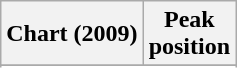<table class="wikitable sortable plainrowheaders">
<tr>
<th scope="col">Chart (2009)</th>
<th scope="col">Peak<br>position</th>
</tr>
<tr>
</tr>
<tr>
</tr>
<tr>
</tr>
<tr>
</tr>
<tr>
</tr>
<tr>
</tr>
<tr>
</tr>
<tr>
</tr>
<tr>
</tr>
<tr>
</tr>
</table>
